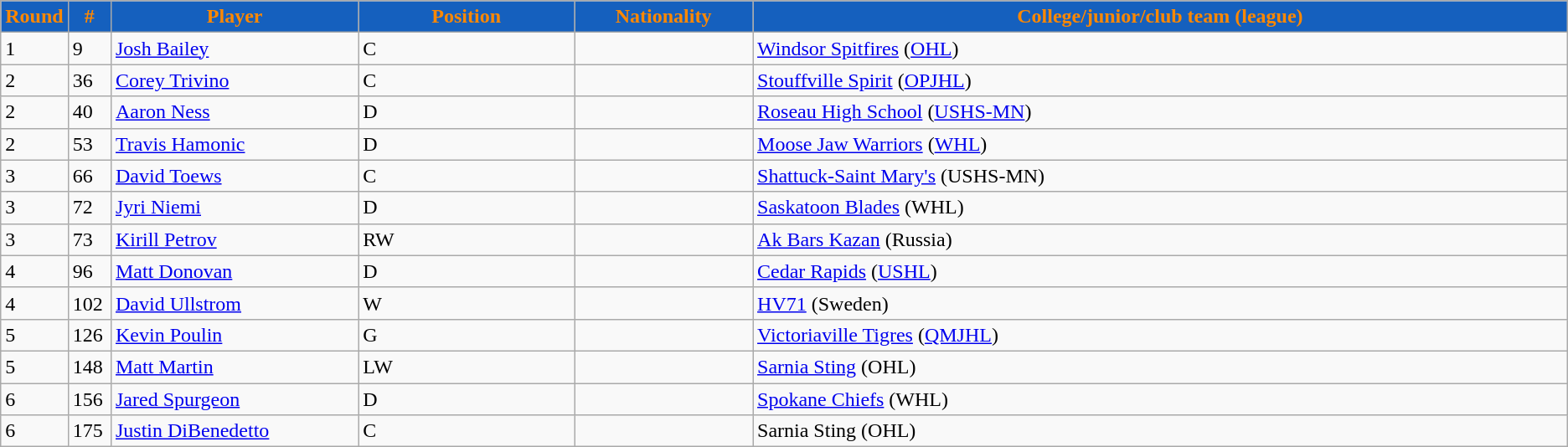<table class="wikitable">
<tr>
<th style="background:#1560BE;color:#FF8800;" width="2.75%">Round</th>
<th style="background:#1560BE;color:#FF8800;" width="2.75%">#</th>
<th style="background:#1560BE;color:#FF8800;" width="16.0%">Player</th>
<th style="background:#1560BE;color:#FF8800;" width="14.0%">Position</th>
<th style="background:#1560BE;color:#FF8800;" width="11.5%">Nationality</th>
<th style="background:#1560BE;color:#FF8800;" width="100.0%">College/junior/club team (league)</th>
</tr>
<tr>
<td>1</td>
<td>9</td>
<td><a href='#'>Josh Bailey</a></td>
<td>C</td>
<td></td>
<td><a href='#'>Windsor Spitfires</a> (<a href='#'>OHL</a>)</td>
</tr>
<tr>
<td>2</td>
<td>36</td>
<td><a href='#'>Corey Trivino</a></td>
<td>C</td>
<td></td>
<td><a href='#'>Stouffville Spirit</a> (<a href='#'>OPJHL</a>)</td>
</tr>
<tr>
<td>2</td>
<td>40</td>
<td><a href='#'>Aaron Ness</a></td>
<td>D</td>
<td></td>
<td><a href='#'>Roseau High School</a> (<a href='#'>USHS-MN</a>)</td>
</tr>
<tr>
<td>2</td>
<td>53</td>
<td><a href='#'>Travis Hamonic</a></td>
<td>D</td>
<td></td>
<td><a href='#'>Moose Jaw Warriors</a> (<a href='#'>WHL</a>)</td>
</tr>
<tr>
<td>3</td>
<td>66</td>
<td><a href='#'>David Toews</a></td>
<td>C</td>
<td></td>
<td><a href='#'>Shattuck-Saint Mary's</a> (USHS-MN)</td>
</tr>
<tr>
<td>3</td>
<td>72</td>
<td><a href='#'>Jyri Niemi</a></td>
<td>D</td>
<td></td>
<td><a href='#'>Saskatoon Blades</a> (WHL)</td>
</tr>
<tr>
<td>3</td>
<td>73</td>
<td><a href='#'>Kirill Petrov</a></td>
<td>RW</td>
<td></td>
<td><a href='#'>Ak Bars Kazan</a> (Russia)</td>
</tr>
<tr>
<td>4</td>
<td>96</td>
<td><a href='#'>Matt Donovan</a></td>
<td>D</td>
<td></td>
<td><a href='#'>Cedar Rapids</a> (<a href='#'>USHL</a>)</td>
</tr>
<tr>
<td>4</td>
<td>102</td>
<td><a href='#'>David Ullstrom</a></td>
<td>W</td>
<td></td>
<td><a href='#'>HV71</a> (Sweden)</td>
</tr>
<tr>
<td>5</td>
<td>126</td>
<td><a href='#'>Kevin Poulin</a></td>
<td>G</td>
<td></td>
<td><a href='#'>Victoriaville Tigres</a> (<a href='#'>QMJHL</a>)</td>
</tr>
<tr>
<td>5</td>
<td>148</td>
<td><a href='#'>Matt Martin</a></td>
<td>LW</td>
<td></td>
<td><a href='#'>Sarnia Sting</a> (OHL)</td>
</tr>
<tr>
<td>6</td>
<td>156</td>
<td><a href='#'>Jared Spurgeon</a></td>
<td>D</td>
<td></td>
<td><a href='#'>Spokane Chiefs</a> (WHL)</td>
</tr>
<tr>
<td>6</td>
<td>175</td>
<td><a href='#'>Justin DiBenedetto</a></td>
<td>C</td>
<td></td>
<td>Sarnia Sting (OHL)</td>
</tr>
</table>
